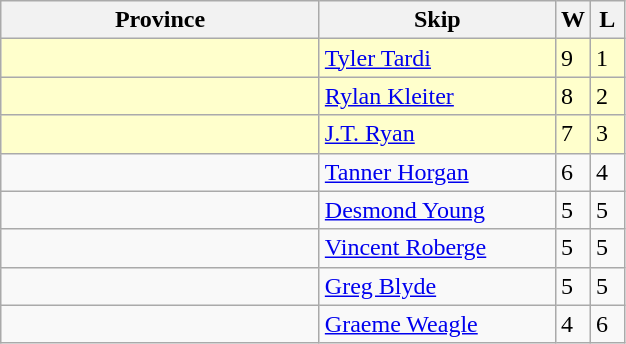<table class="wikitable">
<tr>
<th width=205>Province</th>
<th width=150>Skip</th>
<th width=15>W</th>
<th width=15>L</th>
</tr>
<tr bgcolor=#ffffcc>
<td></td>
<td><a href='#'>Tyler Tardi</a></td>
<td>9</td>
<td>1</td>
</tr>
<tr bgcolor=#ffffcc>
<td></td>
<td><a href='#'>Rylan Kleiter</a></td>
<td>8</td>
<td>2</td>
</tr>
<tr bgcolor=#ffffcc>
<td></td>
<td><a href='#'>J.T. Ryan</a></td>
<td>7</td>
<td>3</td>
</tr>
<tr>
<td></td>
<td><a href='#'>Tanner Horgan</a></td>
<td>6</td>
<td>4</td>
</tr>
<tr>
<td></td>
<td><a href='#'>Desmond Young</a></td>
<td>5</td>
<td>5</td>
</tr>
<tr>
<td></td>
<td><a href='#'>Vincent Roberge</a></td>
<td>5</td>
<td>5</td>
</tr>
<tr>
<td></td>
<td><a href='#'>Greg Blyde</a></td>
<td>5</td>
<td>5</td>
</tr>
<tr>
<td></td>
<td><a href='#'>Graeme Weagle</a></td>
<td>4</td>
<td>6</td>
</tr>
</table>
